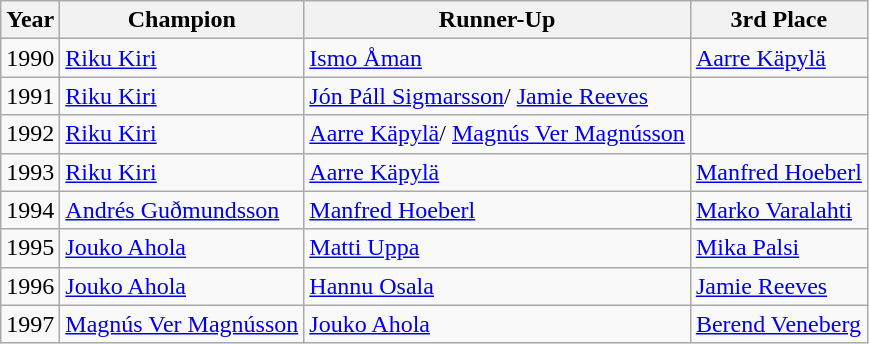<table class="wikitable">
<tr>
<th>Year</th>
<th>Champion</th>
<th>Runner-Up</th>
<th>3rd Place</th>
</tr>
<tr>
<td>1990</td>
<td> <a href='#'>Riku Kiri</a></td>
<td> <a href='#'>Ismo Åman</a></td>
<td> <a href='#'>Aarre Käpylä</a></td>
</tr>
<tr>
<td>1991</td>
<td> <a href='#'>Riku Kiri</a></td>
<td> <a href='#'>Jón Páll Sigmarsson</a>/ <a href='#'>Jamie Reeves</a></td>
<td></td>
</tr>
<tr>
<td>1992</td>
<td> <a href='#'>Riku Kiri</a></td>
<td> <a href='#'>Aarre Käpylä</a>/ <a href='#'>Magnús Ver Magnússon</a></td>
<td></td>
</tr>
<tr>
<td>1993</td>
<td> <a href='#'>Riku Kiri</a></td>
<td> <a href='#'>Aarre Käpylä</a></td>
<td> <a href='#'>Manfred Hoeberl</a></td>
</tr>
<tr>
<td>1994</td>
<td> <a href='#'>Andrés Guðmundsson</a></td>
<td> <a href='#'>Manfred Hoeberl</a></td>
<td> <a href='#'>Marko Varalahti</a></td>
</tr>
<tr>
<td>1995</td>
<td> <a href='#'>Jouko Ahola</a></td>
<td> <a href='#'>Matti Uppa</a></td>
<td> <a href='#'>Mika Palsi</a></td>
</tr>
<tr>
<td>1996</td>
<td> <a href='#'>Jouko Ahola</a></td>
<td> <a href='#'>Hannu Osala</a></td>
<td> <a href='#'>Jamie Reeves</a></td>
</tr>
<tr>
<td>1997</td>
<td> <a href='#'>Magnús Ver Magnússon</a></td>
<td> <a href='#'>Jouko Ahola</a></td>
<td> <a href='#'>Berend Veneberg</a></td>
</tr>
</table>
